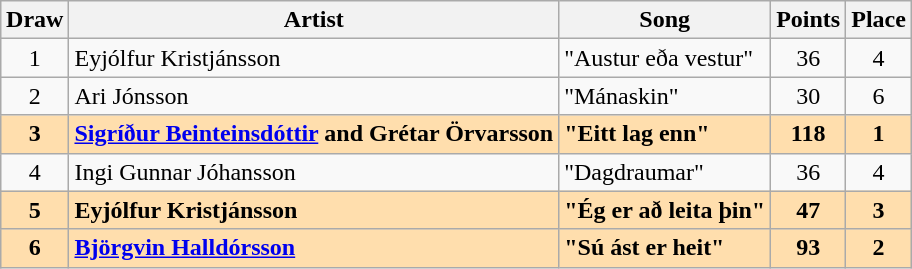<table class="sortable wikitable" style="margin: 1em auto 1em auto; text-align:center">
<tr>
<th>Draw</th>
<th>Artist</th>
<th>Song</th>
<th>Points</th>
<th>Place</th>
</tr>
<tr>
<td>1</td>
<td align="left">Eyjólfur Kristjánsson</td>
<td align="left">"Austur eða vestur"</td>
<td>36</td>
<td>4</td>
</tr>
<tr>
<td>2</td>
<td align="left">Ari Jónsson</td>
<td align="left">"Mánaskin"</td>
<td>30</td>
<td>6</td>
</tr>
<tr style="font-weight:bold; background:navajowhite;">
<td>3</td>
<td align="left"><a href='#'>Sigríður Beinteinsdóttir</a> and Grétar Örvarsson</td>
<td align="left">"Eitt lag enn"</td>
<td>118</td>
<td>1</td>
</tr>
<tr>
<td>4</td>
<td align="left">Ingi Gunnar Jóhansson</td>
<td align="left">"Dagdraumar"</td>
<td>36</td>
<td>4</td>
</tr>
<tr style="font-weight:bold; background:navajowhite;">
<td>5</td>
<td align="left">Eyjólfur Kristjánsson</td>
<td align="left">"Ég er að leita þin"</td>
<td>47</td>
<td>3</td>
</tr>
<tr style="font-weight:bold; background:navajowhite;">
<td>6</td>
<td align="left"><a href='#'>Björgvin Halldórsson</a></td>
<td align="left">"Sú ást er heit"</td>
<td>93</td>
<td>2</td>
</tr>
</table>
